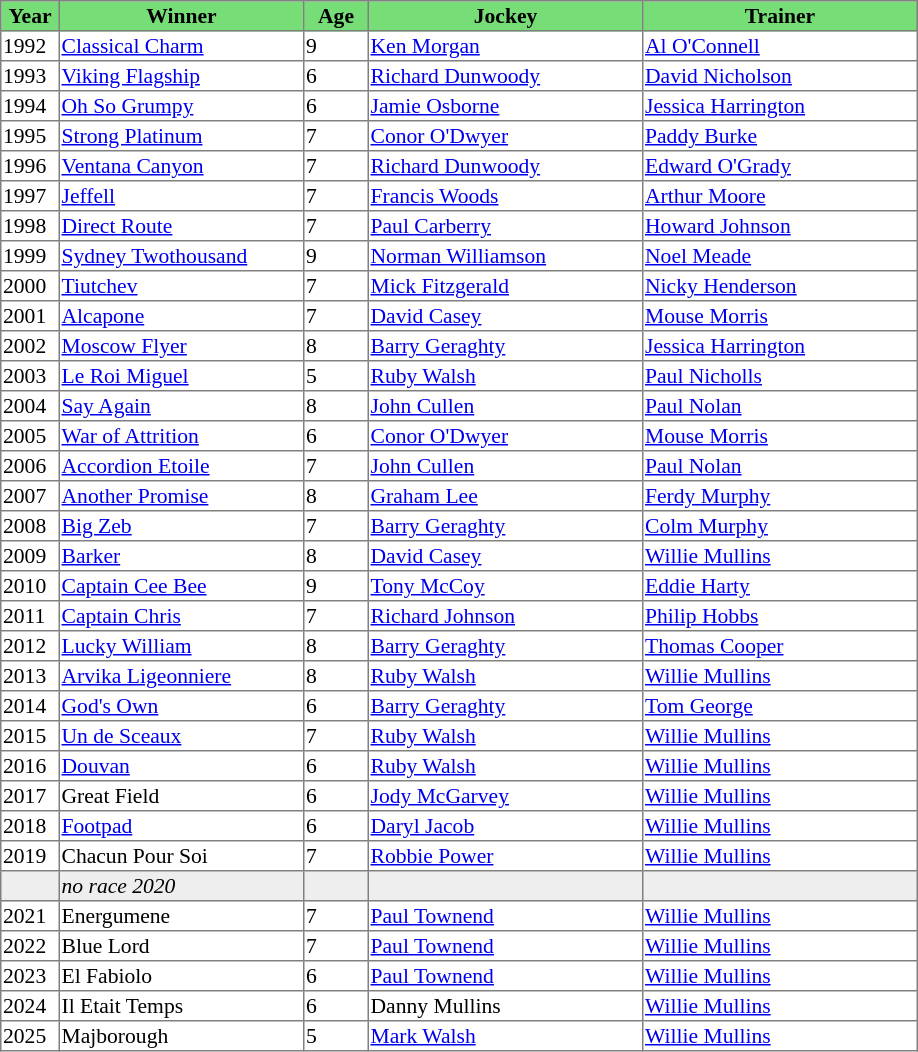<table class = "sortable" | border="1" style="border-collapse: collapse; font-size:90%">
<tr bgcolor="#77dd77" align="center">
<th width="36px"><strong>Year</strong><br></th>
<th width="160px"><strong>Winner</strong><br></th>
<th width="40px"><strong>Age</strong><br></th>
<th width="180px"><strong>Jockey</strong><br></th>
<th width="180px"><strong>Trainer</strong><br></th>
</tr>
<tr>
<td>1992</td>
<td><a href='#'>Classical Charm</a></td>
<td>9</td>
<td><a href='#'>Ken Morgan</a></td>
<td><a href='#'>Al O'Connell</a></td>
</tr>
<tr>
<td>1993</td>
<td><a href='#'>Viking Flagship</a></td>
<td>6</td>
<td><a href='#'>Richard Dunwoody</a></td>
<td><a href='#'>David Nicholson</a></td>
</tr>
<tr>
<td>1994</td>
<td><a href='#'>Oh So Grumpy</a></td>
<td>6</td>
<td><a href='#'>Jamie Osborne</a></td>
<td><a href='#'>Jessica Harrington</a></td>
</tr>
<tr>
<td>1995</td>
<td><a href='#'>Strong Platinum</a></td>
<td>7</td>
<td><a href='#'>Conor O'Dwyer</a></td>
<td><a href='#'>Paddy Burke</a></td>
</tr>
<tr>
<td>1996</td>
<td><a href='#'>Ventana Canyon</a></td>
<td>7</td>
<td><a href='#'>Richard Dunwoody</a></td>
<td><a href='#'>Edward O'Grady</a></td>
</tr>
<tr>
<td>1997</td>
<td><a href='#'>Jeffell</a></td>
<td>7</td>
<td><a href='#'>Francis Woods</a></td>
<td><a href='#'>Arthur Moore</a></td>
</tr>
<tr>
<td>1998</td>
<td><a href='#'>Direct Route</a></td>
<td>7</td>
<td><a href='#'>Paul Carberry</a></td>
<td><a href='#'>Howard Johnson</a></td>
</tr>
<tr>
<td>1999</td>
<td><a href='#'>Sydney Twothousand</a></td>
<td>9</td>
<td><a href='#'>Norman Williamson</a></td>
<td><a href='#'>Noel Meade</a></td>
</tr>
<tr>
<td>2000</td>
<td><a href='#'>Tiutchev</a></td>
<td>7</td>
<td><a href='#'>Mick Fitzgerald</a></td>
<td><a href='#'>Nicky Henderson</a></td>
</tr>
<tr>
<td>2001</td>
<td><a href='#'>Alcapone</a> </td>
<td>7</td>
<td><a href='#'>David Casey</a></td>
<td><a href='#'>Mouse Morris</a></td>
</tr>
<tr>
<td>2002</td>
<td><a href='#'>Moscow Flyer</a></td>
<td>8</td>
<td><a href='#'>Barry Geraghty</a></td>
<td><a href='#'>Jessica Harrington</a></td>
</tr>
<tr>
<td>2003</td>
<td><a href='#'>Le Roi Miguel</a></td>
<td>5</td>
<td><a href='#'>Ruby Walsh</a></td>
<td><a href='#'>Paul Nicholls</a></td>
</tr>
<tr>
<td>2004</td>
<td><a href='#'>Say Again</a></td>
<td>8</td>
<td><a href='#'>John Cullen</a></td>
<td><a href='#'>Paul Nolan</a></td>
</tr>
<tr>
<td>2005</td>
<td><a href='#'>War of Attrition</a></td>
<td>6</td>
<td><a href='#'>Conor O'Dwyer</a></td>
<td><a href='#'>Mouse Morris</a></td>
</tr>
<tr>
<td>2006</td>
<td><a href='#'>Accordion Etoile</a></td>
<td>7</td>
<td><a href='#'>John Cullen</a></td>
<td><a href='#'>Paul Nolan</a></td>
</tr>
<tr>
<td>2007</td>
<td><a href='#'>Another Promise</a></td>
<td>8</td>
<td><a href='#'>Graham Lee</a></td>
<td><a href='#'>Ferdy Murphy</a></td>
</tr>
<tr>
<td>2008</td>
<td><a href='#'>Big Zeb</a></td>
<td>7</td>
<td><a href='#'>Barry Geraghty</a></td>
<td><a href='#'>Colm Murphy</a></td>
</tr>
<tr>
<td>2009</td>
<td><a href='#'>Barker</a></td>
<td>8</td>
<td><a href='#'>David Casey</a></td>
<td><a href='#'>Willie Mullins</a></td>
</tr>
<tr>
<td>2010</td>
<td><a href='#'>Captain Cee Bee</a></td>
<td>9</td>
<td><a href='#'>Tony McCoy</a></td>
<td><a href='#'>Eddie Harty</a></td>
</tr>
<tr>
<td>2011</td>
<td><a href='#'>Captain Chris</a></td>
<td>7</td>
<td><a href='#'>Richard Johnson</a></td>
<td><a href='#'>Philip Hobbs</a></td>
</tr>
<tr>
<td>2012</td>
<td><a href='#'>Lucky William</a></td>
<td>8</td>
<td><a href='#'>Barry Geraghty</a></td>
<td><a href='#'>Thomas Cooper</a></td>
</tr>
<tr>
<td>2013</td>
<td><a href='#'>Arvika Ligeonniere</a></td>
<td>8</td>
<td><a href='#'>Ruby Walsh</a></td>
<td><a href='#'>Willie Mullins</a></td>
</tr>
<tr>
<td>2014</td>
<td><a href='#'>God's Own</a></td>
<td>6</td>
<td><a href='#'>Barry Geraghty</a></td>
<td><a href='#'>Tom George</a></td>
</tr>
<tr>
<td>2015</td>
<td><a href='#'>Un de Sceaux</a></td>
<td>7</td>
<td><a href='#'>Ruby Walsh</a></td>
<td><a href='#'>Willie Mullins</a></td>
</tr>
<tr>
<td>2016</td>
<td><a href='#'>Douvan</a></td>
<td>6</td>
<td><a href='#'>Ruby Walsh</a></td>
<td><a href='#'>Willie Mullins</a></td>
</tr>
<tr>
<td>2017</td>
<td>Great Field</td>
<td>6</td>
<td><a href='#'>Jody McGarvey</a></td>
<td><a href='#'>Willie Mullins</a></td>
</tr>
<tr>
<td>2018</td>
<td><a href='#'>Footpad</a></td>
<td>6</td>
<td><a href='#'>Daryl Jacob</a></td>
<td><a href='#'>Willie Mullins</a></td>
</tr>
<tr>
<td>2019</td>
<td>Chacun Pour Soi</td>
<td>7</td>
<td><a href='#'>Robbie Power</a></td>
<td><a href='#'>Willie Mullins</a></td>
</tr>
<tr bgcolor="#eeeeee">
<td data-sort-value="2020"></td>
<td><em>no race 2020</em> </td>
<td></td>
<td></td>
<td></td>
</tr>
<tr>
<td>2021</td>
<td>Energumene</td>
<td>7</td>
<td><a href='#'>Paul Townend</a></td>
<td><a href='#'>Willie Mullins</a></td>
</tr>
<tr>
<td>2022</td>
<td>Blue Lord</td>
<td>7</td>
<td><a href='#'>Paul Townend</a></td>
<td><a href='#'>Willie Mullins</a></td>
</tr>
<tr>
<td>2023</td>
<td>El Fabiolo</td>
<td>6</td>
<td><a href='#'>Paul Townend</a></td>
<td><a href='#'>Willie Mullins</a></td>
</tr>
<tr>
<td>2024</td>
<td>Il Etait Temps</td>
<td>6</td>
<td>Danny Mullins</td>
<td><a href='#'>Willie Mullins</a></td>
</tr>
<tr>
<td>2025</td>
<td>Majborough</td>
<td>5</td>
<td><a href='#'>Mark Walsh</a></td>
<td><a href='#'>Willie Mullins</a></td>
</tr>
</table>
